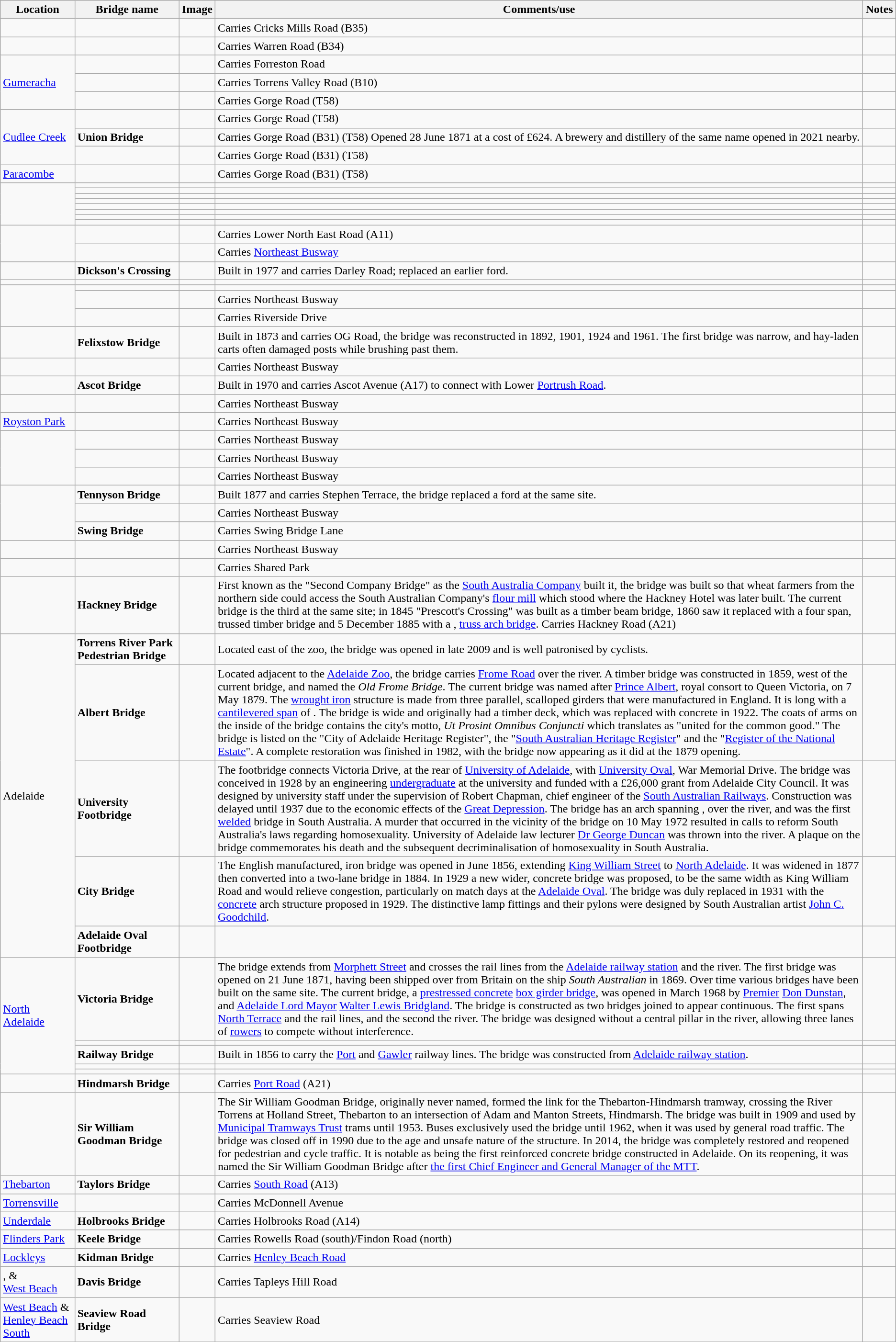<table class="wikitable">
<tr>
<th width="100pt">Location</th>
<th width="150pt">Bridge name</th>
<th>Image</th>
<th width="1050pt">Comments/use</th>
<th>Notes</th>
</tr>
<tr>
<td></td>
<td></td>
<td></td>
<td>Carries Cricks Mills Road (B35) </td>
<td></td>
</tr>
<tr>
<td></td>
<td></td>
<td></td>
<td>Carries Warren Road (B34) </td>
<td></td>
</tr>
<tr>
<td rowspan=3><a href='#'>Gumeracha</a></td>
<td></td>
<td></td>
<td>Carries Forreston Road</td>
<td></td>
</tr>
<tr>
<td></td>
<td></td>
<td>Carries Torrens Valley Road (B10) </td>
<td></td>
</tr>
<tr>
<td></td>
<td></td>
<td>Carries Gorge Road (T58) </td>
<td></td>
</tr>
<tr>
<td rowspan=3><a href='#'>Cudlee Creek</a></td>
<td></td>
<td></td>
<td>Carries Gorge Road (T58) </td>
<td></td>
</tr>
<tr>
<td><strong>Union Bridge</strong></td>
<td></td>
<td>Carries Gorge Road (B31) (T58)   Opened 28 June 1871 at a cost of £624. A brewery and distillery of the same name opened in 2021 nearby.</td>
<td></td>
</tr>
<tr>
<td></td>
<td></td>
<td>Carries Gorge Road (B31) (T58) </td>
<td></td>
</tr>
<tr>
<td><a href='#'>Paracombe</a></td>
<td></td>
<td></td>
<td>Carries Gorge Road (B31) (T58) </td>
<td></td>
</tr>
<tr>
<td rowspan=8></td>
<td></td>
<td></td>
<td></td>
<td></td>
</tr>
<tr>
<td></td>
<td></td>
<td></td>
<td></td>
</tr>
<tr>
<td></td>
<td></td>
<td></td>
<td></td>
</tr>
<tr>
<td></td>
<td></td>
<td></td>
<td></td>
</tr>
<tr>
<td></td>
<td></td>
<td></td>
<td></td>
</tr>
<tr>
<td></td>
<td></td>
<td></td>
<td></td>
</tr>
<tr>
<td></td>
<td></td>
<td></td>
<td></td>
</tr>
<tr>
<td></td>
<td></td>
<td></td>
<td></td>
</tr>
<tr>
<td rowspan=2></td>
<td></td>
<td></td>
<td>Carries Lower North East Road (A11) </td>
<td></td>
</tr>
<tr>
<td></td>
<td></td>
<td>Carries <a href='#'>Northeast Busway</a></td>
<td></td>
</tr>
<tr>
<td></td>
<td><strong>Dickson's Crossing</strong></td>
<td></td>
<td>Built in 1977 and carries Darley Road; replaced an earlier ford.</td>
<td></td>
</tr>
<tr>
<td></td>
<td></td>
<td></td>
<td></td>
<td></td>
</tr>
<tr>
<td rowspan=3></td>
<td></td>
<td></td>
<td></td>
<td></td>
</tr>
<tr>
<td></td>
<td></td>
<td>Carries Northeast Busway</td>
<td></td>
</tr>
<tr>
<td></td>
<td></td>
<td>Carries Riverside Drive</td>
<td></td>
</tr>
<tr>
<td></td>
<td><strong>Felixstow Bridge</strong></td>
<td></td>
<td>Built in 1873 and carries OG Road, the bridge was reconstructed in 1892, 1901, 1924 and 1961. The first bridge was narrow, and hay-laden carts often damaged posts while brushing past them.</td>
<td></td>
</tr>
<tr>
<td></td>
<td></td>
<td></td>
<td>Carries Northeast Busway</td>
<td></td>
</tr>
<tr>
<td></td>
<td><strong>Ascot Bridge</strong></td>
<td></td>
<td>Built in 1970 and carries Ascot Avenue (A17)  to connect with Lower <a href='#'>Portrush Road</a>.</td>
<td></td>
</tr>
<tr>
<td></td>
<td></td>
<td></td>
<td>Carries Northeast Busway</td>
<td></td>
</tr>
<tr>
<td><a href='#'>Royston Park</a></td>
<td></td>
<td></td>
<td>Carries Northeast Busway</td>
<td></td>
</tr>
<tr>
<td rowspan=3></td>
<td></td>
<td></td>
<td>Carries Northeast Busway</td>
<td></td>
</tr>
<tr>
<td></td>
<td></td>
<td>Carries Northeast Busway</td>
<td></td>
</tr>
<tr>
<td></td>
<td></td>
<td>Carries Northeast Busway</td>
<td></td>
</tr>
<tr>
<td rowspan=3></td>
<td><strong>Tennyson Bridge</strong></td>
<td></td>
<td>Built 1877 and carries Stephen Terrace, the bridge replaced a ford at the same site.</td>
<td></td>
</tr>
<tr>
<td></td>
<td></td>
<td>Carries Northeast Busway</td>
<td></td>
</tr>
<tr>
<td><strong>Swing Bridge</strong></td>
<td></td>
<td>Carries Swing Bridge Lane</td>
<td></td>
</tr>
<tr>
<td></td>
<td></td>
<td></td>
<td>Carries Northeast Busway</td>
<td></td>
</tr>
<tr>
<td></td>
<td></td>
<td></td>
<td>Carries Shared Park</td>
<td></td>
</tr>
<tr>
<td></td>
<td><strong>Hackney Bridge</strong></td>
<td></td>
<td>First known as the "Second Company Bridge" as the <a href='#'>South Australia Company</a> built it, the bridge was built so that wheat farmers from the northern side could access the South Australian Company's <a href='#'>flour mill</a> which stood where the Hackney Hotel was later built. The current bridge is the third at the same site; in 1845 "Prescott's Crossing" was built as a timber beam bridge, 1860 saw it replaced with a four span, trussed timber bridge and 5 December 1885 with a ,  <a href='#'>truss arch bridge</a>. Carries Hackney Road (A21) </td>
<td></td>
</tr>
<tr>
<td rowspan=5>Adelaide</td>
<td><strong>Torrens River Park Pedestrian Bridge</strong></td>
<td></td>
<td>Located east of the zoo, the bridge was opened in late 2009 and is well patronised by cyclists.</td>
<td></td>
</tr>
<tr>
<td><strong>Albert Bridge</strong></td>
<td></td>
<td>Located adjacent to the <a href='#'>Adelaide Zoo</a>, the bridge carries <a href='#'>Frome Road</a> over the river. A timber bridge was constructed in 1859, west of the current bridge, and named the <em>Old Frome Bridge</em>. The current bridge was named after <a href='#'>Prince Albert</a>, royal consort to Queen Victoria, on 7 May 1879. The <a href='#'>wrought iron</a> structure is made from three parallel, scalloped girders that were manufactured in England. It is  long with a <a href='#'>cantilevered span</a> of . The bridge is  wide and originally had a timber deck, which was replaced with concrete in 1922. The coats of arms on the inside of the bridge contains the city's motto, <em>Ut Prosint Omnibus Conjuncti</em> which translates as "united for the common good." The bridge is listed on the "City of Adelaide Heritage Register", the "<a href='#'>South Australian Heritage Register</a>" and the "<a href='#'>Register of the National Estate</a>". A complete restoration was finished in 1982, with the bridge now appearing as it did at the 1879 opening.</td>
<td></td>
</tr>
<tr>
<td><strong>University Footbridge</strong></td>
<td></td>
<td>The footbridge connects Victoria Drive, at the rear of <a href='#'>University of Adelaide</a>, with <a href='#'>University Oval</a>, War Memorial Drive. The bridge was conceived in 1928 by an engineering <a href='#'>undergraduate</a> at the university and funded with a £26,000 grant from Adelaide City Council. It was designed by university staff under the supervision of Robert Chapman, chief engineer of the <a href='#'>South Australian Railways</a>. Construction was delayed until 1937 due to the economic effects of the <a href='#'>Great Depression</a>. The bridge has an arch spanning ,  over the river, and was the first <a href='#'>welded</a> bridge in South Australia. A murder that occurred in the vicinity of the bridge on 10 May 1972 resulted in calls to reform South Australia's laws regarding homosexuality. University of Adelaide law lecturer <a href='#'>Dr George Duncan</a> was thrown into the river. A plaque on the bridge commemorates his death and the subsequent decriminalisation of homosexuality in South Australia.</td>
<td></td>
</tr>
<tr>
<td><strong>City Bridge</strong></td>
<td></td>
<td>The English manufactured, iron bridge was opened in June 1856, extending <a href='#'>King William Street</a> to <a href='#'>North Adelaide</a>. It was widened in 1877 then converted into a two-lane bridge in 1884. In 1929 a new wider, concrete bridge was proposed, to be the same width as King William Road and would relieve congestion, particularly on match days at the <a href='#'>Adelaide Oval</a>. The bridge was duly replaced in 1931 with the <a href='#'>concrete</a> arch structure proposed in 1929. The distinctive lamp fittings and their pylons were designed by South Australian artist <a href='#'>John C. Goodchild</a>.</td>
<td></td>
</tr>
<tr>
<td><strong>Adelaide Oval Footbridge</strong></td>
<td></td>
<td></td>
<td></td>
</tr>
<tr>
<td rowspan=5><a href='#'>North Adelaide</a></td>
<td><strong>Victoria Bridge</strong></td>
<td></td>
<td>The bridge extends from <a href='#'>Morphett Street</a> and crosses the rail lines from the <a href='#'>Adelaide railway station</a> and the river. The first bridge was opened on 21 June 1871, having been shipped over from Britain on the ship <em>South Australian</em> in 1869. Over time various bridges have been built on the same site. The current bridge, a <a href='#'>prestressed concrete</a> <a href='#'>box girder bridge</a>, was opened in March 1968 by <a href='#'>Premier</a> <a href='#'>Don Dunstan</a>, and <a href='#'>Adelaide Lord Mayor</a> <a href='#'>Walter Lewis Bridgland</a>. The bridge is constructed as two bridges joined to appear continuous. The first spans <a href='#'>North Terrace</a> and the rail lines, and the second the river. The bridge was designed without a central pillar in the river, allowing three lanes of <a href='#'>rowers</a> to compete without interference.</td>
<td></td>
</tr>
<tr>
<td></td>
<td></td>
<td></td>
<td></td>
</tr>
<tr>
<td><strong>Railway Bridge</strong></td>
<td></td>
<td>Built in 1856 to carry the <a href='#'>Port</a> and <a href='#'>Gawler</a> railway lines. The bridge was constructed  from <a href='#'>Adelaide railway station</a>.</td>
<td></td>
</tr>
<tr>
<td></td>
<td></td>
<td></td>
<td></td>
</tr>
<tr>
<td></td>
<td></td>
<td></td>
<td></td>
</tr>
<tr>
<td></td>
<td><strong>Hindmarsh Bridge</strong></td>
<td></td>
<td>Carries <a href='#'>Port Road</a> (A21) </td>
<td></td>
</tr>
<tr>
<td></td>
<td><strong>Sir William Goodman Bridge</strong></td>
<td></td>
<td>The Sir William Goodman Bridge, originally never named, formed the link for the Thebarton-Hindmarsh tramway, crossing the River Torrens at Holland Street, Thebarton to an intersection of Adam and Manton Streets, Hindmarsh. The bridge was built in 1909 and used by <a href='#'>Municipal Tramways Trust</a> trams until 1953. Buses exclusively used the bridge until 1962, when it was used by general road traffic. The bridge was closed off in 1990 due to the age and unsafe nature of the structure. In 2014, the bridge was completely restored and reopened for pedestrian and cycle traffic. It is notable as being the first reinforced concrete bridge constructed in Adelaide. On its reopening, it was named the Sir William Goodman Bridge after <a href='#'>the first Chief Engineer and General Manager of the MTT</a>.</td>
<td></td>
</tr>
<tr>
<td><a href='#'>Thebarton</a></td>
<td><strong>Taylors Bridge</strong></td>
<td></td>
<td>Carries <a href='#'>South Road</a> (A13) </td>
<td></td>
</tr>
<tr>
<td><a href='#'>Torrensville</a></td>
<td></td>
<td></td>
<td>Carries McDonnell Avenue</td>
<td></td>
</tr>
<tr>
<td><a href='#'>Underdale</a></td>
<td><strong>Holbrooks Bridge</strong></td>
<td></td>
<td>Carries Holbrooks Road (A14) </td>
<td></td>
</tr>
<tr>
<td><a href='#'>Flinders Park</a></td>
<td><strong>Keele Bridge</strong></td>
<td></td>
<td>Carries Rowells Road (south)/Findon Road (north)</td>
<td></td>
</tr>
<tr>
<td><a href='#'>Lockleys</a></td>
<td><strong>Kidman Bridge</strong></td>
<td></td>
<td>Carries <a href='#'>Henley Beach Road</a></td>
<td></td>
</tr>
<tr>
<td>, & <br> <a href='#'>West Beach</a></td>
<td><strong>Davis Bridge</strong></td>
<td></td>
<td>Carries Tapleys Hill Road</td>
<td></td>
</tr>
<tr>
<td><a href='#'>West Beach</a> & <br> <a href='#'>Henley Beach South</a></td>
<td><strong>Seaview Road Bridge</strong></td>
<td></td>
<td>Carries Seaview Road</td>
<td></td>
</tr>
</table>
